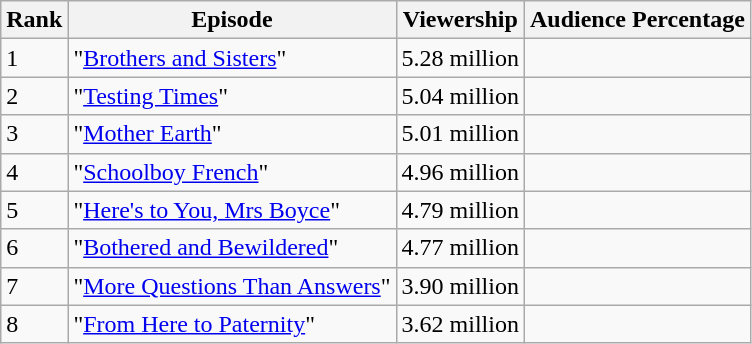<table class="wikitable">
<tr>
<th>Rank</th>
<th>Episode</th>
<th>Viewership</th>
<th>Audience Percentage</th>
</tr>
<tr>
<td>1</td>
<td>"<a href='#'>Brothers and Sisters</a>"</td>
<td>5.28 million</td>
<td></td>
</tr>
<tr>
<td>2</td>
<td>"<a href='#'>Testing Times</a>"</td>
<td>5.04 million</td>
<td></td>
</tr>
<tr>
<td>3</td>
<td>"<a href='#'>Mother Earth</a>"</td>
<td>5.01 million</td>
<td></td>
</tr>
<tr>
<td>4</td>
<td>"<a href='#'>Schoolboy French</a>"</td>
<td>4.96 million</td>
<td></td>
</tr>
<tr>
<td>5</td>
<td>"<a href='#'>Here's to You, Mrs Boyce</a>"</td>
<td>4.79 million</td>
<td></td>
</tr>
<tr>
<td>6</td>
<td>"<a href='#'>Bothered and Bewildered</a>"</td>
<td>4.77 million</td>
<td></td>
</tr>
<tr>
<td>7</td>
<td>"<a href='#'>More Questions Than Answers</a>"</td>
<td>3.90 million</td>
<td></td>
</tr>
<tr>
<td>8</td>
<td>"<a href='#'>From Here to Paternity</a>"</td>
<td>3.62 million</td>
<td></td>
</tr>
</table>
